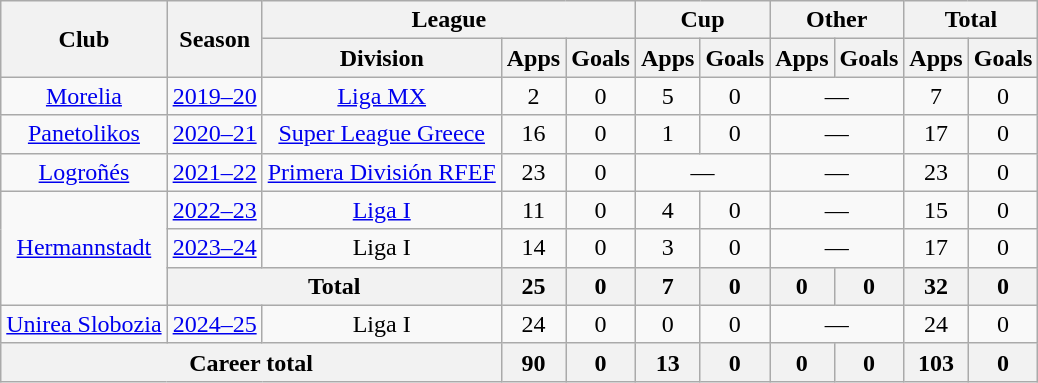<table class=wikitable style=text-align:center>
<tr>
<th rowspan="2">Club</th>
<th rowspan="2">Season</th>
<th colspan="3">League</th>
<th colspan="2">Cup</th>
<th colspan="2">Other</th>
<th colspan="2">Total</th>
</tr>
<tr>
<th>Division</th>
<th>Apps</th>
<th>Goals</th>
<th>Apps</th>
<th>Goals</th>
<th>Apps</th>
<th>Goals</th>
<th>Apps</th>
<th>Goals</th>
</tr>
<tr>
<td><a href='#'>Morelia</a></td>
<td><a href='#'>2019–20</a></td>
<td><a href='#'>Liga MX</a></td>
<td>2</td>
<td>0</td>
<td>5</td>
<td>0</td>
<td colspan="2">—</td>
<td>7</td>
<td>0</td>
</tr>
<tr>
<td><a href='#'>Panetolikos</a></td>
<td><a href='#'>2020–21</a></td>
<td><a href='#'>Super League Greece</a></td>
<td>16</td>
<td>0</td>
<td>1</td>
<td>0</td>
<td colspan="2">—</td>
<td>17</td>
<td>0</td>
</tr>
<tr>
<td><a href='#'>Logroñés</a></td>
<td><a href='#'>2021–22</a></td>
<td><a href='#'>Primera División RFEF</a></td>
<td>23</td>
<td>0</td>
<td colspan="2">—</td>
<td colspan="2">—</td>
<td>23</td>
<td>0</td>
</tr>
<tr>
<td rowspan="3"><a href='#'>Hermannstadt</a></td>
<td><a href='#'>2022–23</a></td>
<td><a href='#'>Liga I</a></td>
<td>11</td>
<td>0</td>
<td>4</td>
<td>0</td>
<td colspan="2">—</td>
<td>15</td>
<td>0</td>
</tr>
<tr>
<td><a href='#'>2023–24</a></td>
<td>Liga I</td>
<td>14</td>
<td>0</td>
<td>3</td>
<td>0</td>
<td colspan="2">—</td>
<td>17</td>
<td>0</td>
</tr>
<tr>
<th colspan="2">Total</th>
<th>25</th>
<th>0</th>
<th>7</th>
<th>0</th>
<th>0</th>
<th>0</th>
<th>32</th>
<th>0</th>
</tr>
<tr>
<td><a href='#'>Unirea Slobozia</a></td>
<td><a href='#'>2024–25</a></td>
<td>Liga I</td>
<td>24</td>
<td>0</td>
<td>0</td>
<td>0</td>
<td colspan="2">—</td>
<td>24</td>
<td>0</td>
</tr>
<tr>
<th colspan="3"><strong>Career total</strong></th>
<th>90</th>
<th>0</th>
<th>13</th>
<th>0</th>
<th>0</th>
<th>0</th>
<th>103</th>
<th>0</th>
</tr>
</table>
